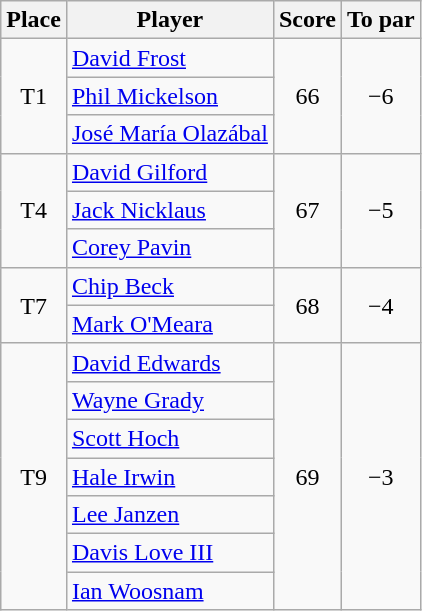<table class="wikitable">
<tr>
<th>Place</th>
<th>Player</th>
<th>Score</th>
<th>To par</th>
</tr>
<tr>
<td rowspan="3" align=center>T1</td>
<td> <a href='#'>David Frost</a></td>
<td rowspan="3" align=center>66</td>
<td rowspan="3" align=center>−6</td>
</tr>
<tr>
<td> <a href='#'>Phil Mickelson</a></td>
</tr>
<tr>
<td> <a href='#'>José María Olazábal</a></td>
</tr>
<tr>
<td rowspan="3" align=center>T4</td>
<td> <a href='#'>David Gilford</a></td>
<td rowspan="3" align=center>67</td>
<td rowspan="3" align=center>−5</td>
</tr>
<tr>
<td> <a href='#'>Jack Nicklaus</a></td>
</tr>
<tr>
<td> <a href='#'>Corey Pavin</a></td>
</tr>
<tr>
<td rowspan="2" align=center>T7</td>
<td> <a href='#'>Chip Beck</a></td>
<td rowspan="2" align=center>68</td>
<td rowspan="2" align=center>−4</td>
</tr>
<tr>
<td> <a href='#'>Mark O'Meara</a></td>
</tr>
<tr>
<td rowspan="7" align=center>T9</td>
<td> <a href='#'>David Edwards</a></td>
<td rowspan="7" align=center>69</td>
<td rowspan="7" align=center>−3</td>
</tr>
<tr>
<td> <a href='#'>Wayne Grady</a></td>
</tr>
<tr>
<td> <a href='#'>Scott Hoch</a></td>
</tr>
<tr>
<td> <a href='#'>Hale Irwin</a></td>
</tr>
<tr>
<td> <a href='#'>Lee Janzen</a></td>
</tr>
<tr>
<td> <a href='#'>Davis Love III</a></td>
</tr>
<tr>
<td> <a href='#'>Ian Woosnam</a></td>
</tr>
</table>
